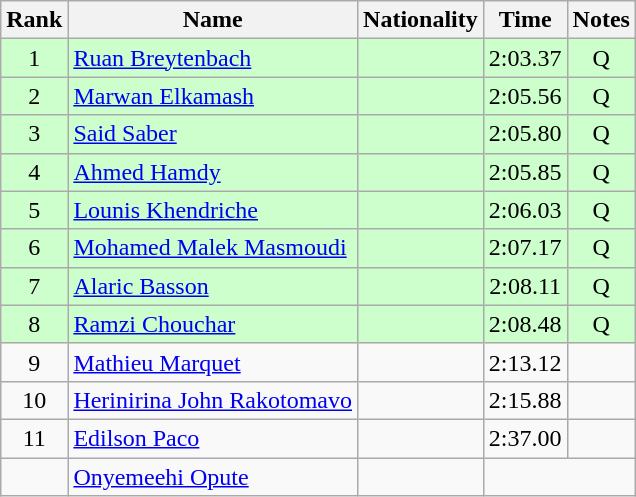<table class="wikitable sortable" style="text-align:center">
<tr>
<th>Rank</th>
<th>Name</th>
<th>Nationality</th>
<th>Time</th>
<th>Notes</th>
</tr>
<tr bgcolor=ccffcc>
<td>1</td>
<td align=left><a href='#'>Ruan Breytenbach</a></td>
<td align=left></td>
<td>2:03.37</td>
<td>Q</td>
</tr>
<tr bgcolor=ccffcc>
<td>2</td>
<td align=left><a href='#'>Marwan Elkamash</a></td>
<td align=left></td>
<td>2:05.56</td>
<td>Q</td>
</tr>
<tr bgcolor=ccffcc>
<td>3</td>
<td align=left><a href='#'>Said Saber</a></td>
<td align=left></td>
<td>2:05.80</td>
<td>Q</td>
</tr>
<tr bgcolor=ccffcc>
<td>4</td>
<td align=left><a href='#'>Ahmed Hamdy</a></td>
<td align=left></td>
<td>2:05.85</td>
<td>Q</td>
</tr>
<tr bgcolor=ccffcc>
<td>5</td>
<td align=left><a href='#'>Lounis Khendriche</a></td>
<td align=left></td>
<td>2:06.03</td>
<td>Q</td>
</tr>
<tr bgcolor=ccffcc>
<td>6</td>
<td align=left><a href='#'>Mohamed Malek Masmoudi</a></td>
<td align=left></td>
<td>2:07.17</td>
<td>Q</td>
</tr>
<tr bgcolor=ccffcc>
<td>7</td>
<td align=left><a href='#'>Alaric Basson</a></td>
<td align=left></td>
<td>2:08.11</td>
<td>Q</td>
</tr>
<tr bgcolor=ccffcc>
<td>8</td>
<td align=left><a href='#'>Ramzi Chouchar</a></td>
<td align=left></td>
<td>2:08.48</td>
<td>Q</td>
</tr>
<tr>
<td>9</td>
<td align=left><a href='#'>Mathieu Marquet</a></td>
<td align=left></td>
<td>2:13.12</td>
<td></td>
</tr>
<tr>
<td>10</td>
<td align=left><a href='#'>Herinirina John Rakotomavo</a></td>
<td align=left></td>
<td>2:15.88</td>
<td></td>
</tr>
<tr>
<td>11</td>
<td align=left><a href='#'>Edilson Paco</a></td>
<td align=left></td>
<td>2:37.00</td>
<td></td>
</tr>
<tr>
<td></td>
<td align=left><a href='#'>Onyemeehi Opute</a></td>
<td align=left></td>
<td colspan=2></td>
</tr>
</table>
